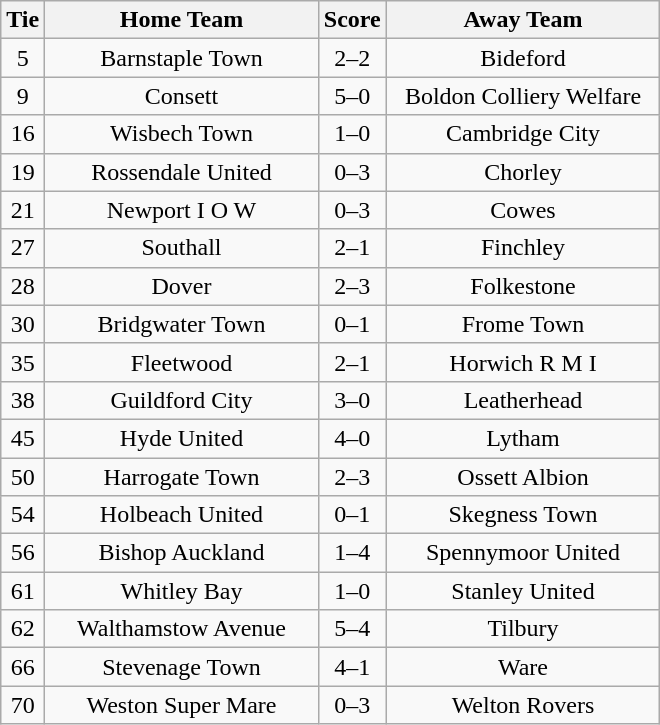<table class="wikitable" style="text-align:center;">
<tr>
<th width=20>Tie</th>
<th width=175>Home Team</th>
<th width=20>Score</th>
<th width=175>Away Team</th>
</tr>
<tr>
<td>5</td>
<td>Barnstaple Town</td>
<td>2–2</td>
<td>Bideford</td>
</tr>
<tr>
<td>9</td>
<td>Consett</td>
<td>5–0</td>
<td>Boldon Colliery Welfare</td>
</tr>
<tr>
<td>16</td>
<td>Wisbech Town</td>
<td>1–0</td>
<td>Cambridge City</td>
</tr>
<tr>
<td>19</td>
<td>Rossendale United</td>
<td>0–3</td>
<td>Chorley</td>
</tr>
<tr>
<td>21</td>
<td>Newport I O W</td>
<td>0–3</td>
<td>Cowes</td>
</tr>
<tr>
<td>27</td>
<td>Southall</td>
<td>2–1</td>
<td>Finchley</td>
</tr>
<tr>
<td>28</td>
<td>Dover</td>
<td>2–3</td>
<td>Folkestone</td>
</tr>
<tr>
<td>30</td>
<td>Bridgwater Town</td>
<td>0–1</td>
<td>Frome Town</td>
</tr>
<tr>
<td>35</td>
<td>Fleetwood</td>
<td>2–1</td>
<td>Horwich R M I</td>
</tr>
<tr>
<td>38</td>
<td>Guildford City</td>
<td>3–0</td>
<td>Leatherhead</td>
</tr>
<tr>
<td>45</td>
<td>Hyde United</td>
<td>4–0</td>
<td>Lytham</td>
</tr>
<tr>
<td>50</td>
<td>Harrogate Town</td>
<td>2–3</td>
<td>Ossett Albion</td>
</tr>
<tr>
<td>54</td>
<td>Holbeach United</td>
<td>0–1</td>
<td>Skegness Town</td>
</tr>
<tr>
<td>56</td>
<td>Bishop Auckland</td>
<td>1–4</td>
<td>Spennymoor United</td>
</tr>
<tr>
<td>61</td>
<td>Whitley Bay</td>
<td>1–0</td>
<td>Stanley United</td>
</tr>
<tr>
<td>62</td>
<td>Walthamstow Avenue</td>
<td>5–4</td>
<td>Tilbury</td>
</tr>
<tr>
<td>66</td>
<td>Stevenage Town</td>
<td>4–1</td>
<td>Ware</td>
</tr>
<tr>
<td>70</td>
<td>Weston Super Mare</td>
<td>0–3</td>
<td>Welton Rovers</td>
</tr>
</table>
